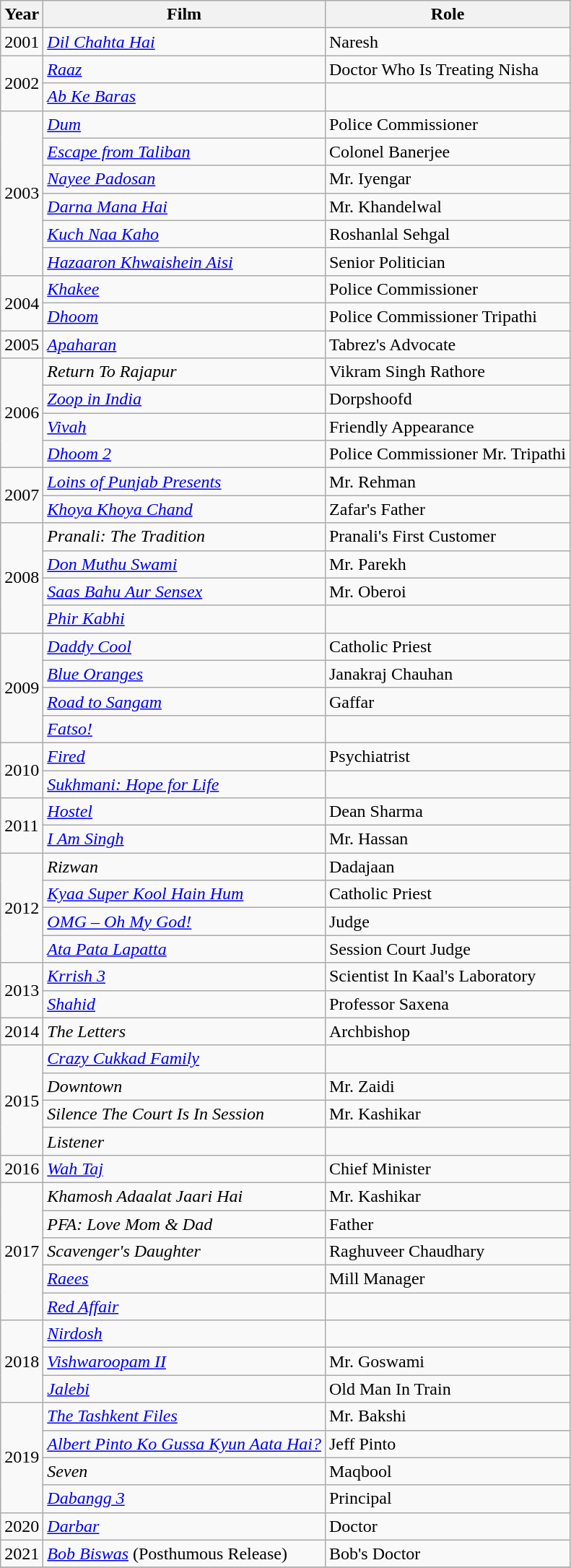<table class="wikitable sortable">
<tr>
<th>Year</th>
<th>Film</th>
<th>Role</th>
</tr>
<tr>
<td>2001</td>
<td><em><a href='#'>Dil Chahta Hai</a></em></td>
<td>Naresh</td>
</tr>
<tr>
<td rowspan="2">2002</td>
<td><em><a href='#'>Raaz</a></em></td>
<td>Doctor Who Is Treating Nisha</td>
</tr>
<tr>
<td><em><a href='#'>Ab Ke Baras</a></em></td>
<td></td>
</tr>
<tr>
<td rowspan="6">2003</td>
<td><em><a href='#'>Dum</a></em></td>
<td>Police Commissioner</td>
</tr>
<tr>
<td><em><a href='#'>Escape from Taliban</a></em></td>
<td>Colonel Banerjee</td>
</tr>
<tr>
<td><em><a href='#'>Nayee Padosan</a></em></td>
<td>Mr. Iyengar</td>
</tr>
<tr>
<td><em><a href='#'>Darna Mana Hai</a></em></td>
<td>Mr. Khandelwal</td>
</tr>
<tr>
<td><em><a href='#'>Kuch Naa Kaho</a></em></td>
<td>Roshanlal Sehgal</td>
</tr>
<tr>
<td><em><a href='#'>Hazaaron Khwaishein Aisi</a></em></td>
<td>Senior Politician</td>
</tr>
<tr>
<td rowspan="2">2004</td>
<td><em><a href='#'>Khakee</a></em></td>
<td>Police Commissioner</td>
</tr>
<tr>
<td><em><a href='#'>Dhoom</a></em></td>
<td>Police Commissioner Tripathi</td>
</tr>
<tr>
<td>2005</td>
<td><em><a href='#'>Apaharan</a></em></td>
<td>Tabrez's Advocate</td>
</tr>
<tr>
<td rowspan="4">2006</td>
<td><em>Return To Rajapur</em></td>
<td>Vikram Singh Rathore</td>
</tr>
<tr>
<td><em><a href='#'>Zoop in India</a></em></td>
<td>Dorpshoofd</td>
</tr>
<tr>
<td><em><a href='#'>Vivah</a></em></td>
<td>Friendly Appearance</td>
</tr>
<tr>
<td><em><a href='#'>Dhoom 2</a></em></td>
<td>Police Commissioner Mr. Tripathi</td>
</tr>
<tr>
<td rowspan="2">2007</td>
<td><em><a href='#'>Loins of Punjab Presents</a></em></td>
<td>Mr. Rehman</td>
</tr>
<tr>
<td><em><a href='#'>Khoya Khoya Chand</a></em></td>
<td>Zafar's Father</td>
</tr>
<tr>
<td rowspan="4">2008</td>
<td><em>Pranali: The Tradition</em></td>
<td>Pranali's First Customer</td>
</tr>
<tr>
<td><em><a href='#'>Don Muthu Swami</a></em></td>
<td>Mr. Parekh</td>
</tr>
<tr>
<td><em><a href='#'>Saas Bahu Aur Sensex</a></em></td>
<td>Mr. Oberoi</td>
</tr>
<tr>
<td><em><a href='#'>Phir Kabhi</a></em></td>
<td></td>
</tr>
<tr>
<td rowspan="4">2009</td>
<td><em><a href='#'>Daddy Cool</a></em></td>
<td>Catholic Priest</td>
</tr>
<tr>
<td><em><a href='#'>Blue Oranges</a></em></td>
<td>Janakraj Chauhan</td>
</tr>
<tr>
<td><em><a href='#'>Road to Sangam</a></em></td>
<td>Gaffar</td>
</tr>
<tr>
<td><em><a href='#'>Fatso!</a></em></td>
<td></td>
</tr>
<tr>
<td rowspan="2">2010</td>
<td><em><a href='#'>Fired</a></em></td>
<td>Psychiatrist</td>
</tr>
<tr>
<td><em><a href='#'>Sukhmani: Hope for Life</a></em></td>
<td></td>
</tr>
<tr>
<td rowspan="2">2011</td>
<td><em><a href='#'>Hostel</a></em></td>
<td>Dean Sharma</td>
</tr>
<tr>
<td><em><a href='#'>I Am Singh</a></em></td>
<td>Mr. Hassan</td>
</tr>
<tr>
<td rowspan="4">2012</td>
<td><em>Rizwan</em></td>
<td>Dadajaan</td>
</tr>
<tr>
<td><em><a href='#'>Kyaa Super Kool Hain Hum</a></em></td>
<td>Catholic Priest</td>
</tr>
<tr>
<td><em><a href='#'>OMG – Oh My God!</a></em></td>
<td>Judge</td>
</tr>
<tr>
<td><em><a href='#'>Ata Pata Lapatta</a></em></td>
<td>Session Court Judge</td>
</tr>
<tr>
<td rowspan="2">2013</td>
<td><em><a href='#'>Krrish 3</a></em></td>
<td>Scientist In Kaal's Laboratory</td>
</tr>
<tr>
<td><em><a href='#'>Shahid</a></em></td>
<td>Professor Saxena</td>
</tr>
<tr>
<td>2014</td>
<td><em>The Letters</em></td>
<td>Archbishop</td>
</tr>
<tr>
<td rowspan="4">2015</td>
<td><em><a href='#'>Crazy Cukkad Family</a></em></td>
<td></td>
</tr>
<tr>
<td><em>Downtown</em></td>
<td>Mr. Zaidi</td>
</tr>
<tr>
<td><em>Silence The Court Is In Session</em></td>
<td>Mr. Kashikar</td>
</tr>
<tr>
<td><em>Listener</em></td>
<td></td>
</tr>
<tr>
<td>2016</td>
<td><em><a href='#'>Wah Taj</a></em></td>
<td>Chief Minister</td>
</tr>
<tr>
<td rowspan="5">2017</td>
<td><em>Khamosh Adaalat Jaari Hai</em></td>
<td>Mr. Kashikar</td>
</tr>
<tr>
<td><em>PFA: Love Mom & Dad</em></td>
<td>Father</td>
</tr>
<tr>
<td><em>Scavenger's Daughter</em></td>
<td>Raghuveer Chaudhary</td>
</tr>
<tr>
<td><em><a href='#'>Raees</a></em></td>
<td>Mill Manager</td>
</tr>
<tr>
<td><em><a href='#'>Red Affair</a></em></td>
<td></td>
</tr>
<tr>
<td rowspan="3">2018</td>
<td><em><a href='#'>Nirdosh</a></em></td>
<td></td>
</tr>
<tr>
<td><em><a href='#'>Vishwaroopam II</a></em></td>
<td>Mr. Goswami</td>
</tr>
<tr>
<td><em><a href='#'>Jalebi</a></em></td>
<td>Old Man In Train</td>
</tr>
<tr>
<td rowspan="4">2019</td>
<td><em><a href='#'>The Tashkent Files</a></em></td>
<td>Mr. Bakshi</td>
</tr>
<tr>
<td><em><a href='#'>Albert Pinto Ko Gussa Kyun Aata Hai?</a></em></td>
<td>Jeff Pinto</td>
</tr>
<tr>
<td><em>Seven</em></td>
<td>Maqbool</td>
</tr>
<tr>
<td><em><a href='#'>Dabangg 3</a></em></td>
<td>Principal</td>
</tr>
<tr>
<td>2020</td>
<td><em><a href='#'>Darbar</a></em></td>
<td>Doctor</td>
</tr>
<tr>
<td>2021</td>
<td><em><a href='#'>Bob Biswas</a></em> (Posthumous Release)</td>
<td>Bob's Doctor</td>
</tr>
<tr>
</tr>
</table>
